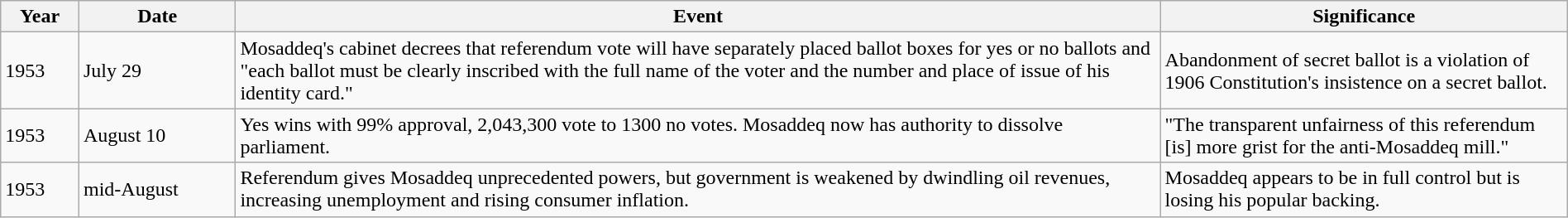<table class="wikitable" width="100%">
<tr>
<th style="width:5%">Year</th>
<th style="width:10%">Date</th>
<th>Event</th>
<th>Significance</th>
</tr>
<tr>
<td>1953</td>
<td>July 29</td>
<td>Mosaddeq's cabinet decrees that referendum vote will have separately placed ballot boxes for yes or no ballots and "each ballot must be clearly inscribed with the full name of the voter and the number and place of issue of his identity card."</td>
<td>Abandonment of secret ballot is a violation of 1906 Constitution's insistence on a secret ballot.</td>
</tr>
<tr>
<td>1953</td>
<td>August 10</td>
<td>Yes wins with 99% approval, 2,043,300 vote to 1300 no votes. Mosaddeq now has authority to dissolve parliament.</td>
<td>"The transparent unfairness of this referendum [is] more grist for the anti-Mosaddeq mill."</td>
</tr>
<tr>
<td>1953</td>
<td>mid-August</td>
<td>Referendum gives Mosaddeq unprecedented powers, but government is weakened by dwindling oil revenues, increasing unemployment and rising consumer inflation.</td>
<td>Mosaddeq appears to be in full control but is losing his popular backing.</td>
</tr>
</table>
